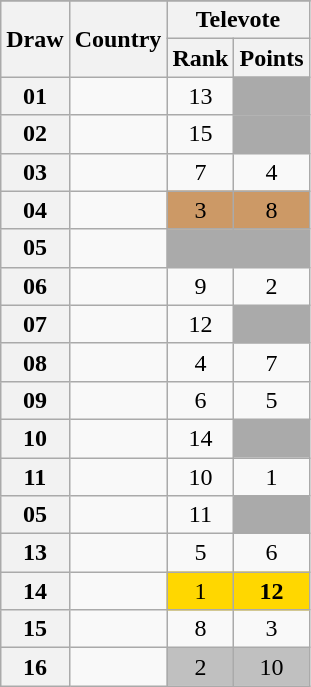<table class="sortable wikitable collapsible plainrowheaders" style="text-align:center;">
<tr>
</tr>
<tr>
<th scope="col" rowspan="2">Draw</th>
<th scope="col" rowspan="2">Country</th>
<th scope="col" colspan="2">Televote</th>
</tr>
<tr>
<th scope="col">Rank</th>
<th scope="col" class="unsortable">Points</th>
</tr>
<tr>
<th scope="row" style="text-align:center;">01</th>
<td style="text-align:left;"></td>
<td>13</td>
<td style="background:#AAAAAA;"></td>
</tr>
<tr>
<th scope="row" style="text-align:center;">02</th>
<td style="text-align:left;"></td>
<td>15</td>
<td style="background:#AAAAAA;"></td>
</tr>
<tr>
<th scope="row" style="text-align:center;">03</th>
<td style="text-align:left;"></td>
<td>7</td>
<td>4</td>
</tr>
<tr>
<th scope="row" style="text-align:center;">04</th>
<td style="text-align:left;"></td>
<td style="background:#CC9966;">3</td>
<td style="background:#CC9966;">8</td>
</tr>
<tr class="sortbottom">
<th scope="row" style="text-align:center;">05</th>
<td style="text-align:left;"></td>
<td style="background:#AAAAAA;"></td>
<td style="background:#AAAAAA;"></td>
</tr>
<tr>
<th scope="row" style="text-align:center;">06</th>
<td style="text-align:left;"></td>
<td>9</td>
<td>2</td>
</tr>
<tr>
<th scope="row" style="text-align:center;">07</th>
<td style="text-align:left;"></td>
<td>12</td>
<td style="background:#AAAAAA;"></td>
</tr>
<tr>
<th scope="row" style="text-align:center;">08</th>
<td style="text-align:left;"></td>
<td>4</td>
<td>7</td>
</tr>
<tr>
<th scope="row" style="text-align:center;">09</th>
<td style="text-align:left;"></td>
<td>6</td>
<td>5</td>
</tr>
<tr>
<th scope="row" style="text-align:center;">10</th>
<td style="text-align:left;"></td>
<td>14</td>
<td style="background:#AAAAAA;"></td>
</tr>
<tr>
<th scope="row" style="text-align:center;">11</th>
<td style="text-align:left;"></td>
<td>10</td>
<td>1</td>
</tr>
<tr>
<th scope="row" style="text-align:center;">05</th>
<td style="text-align:left;"></td>
<td>11</td>
<td style="background:#AAAAAA;"></td>
</tr>
<tr>
<th scope="row" style="text-align:center;">13</th>
<td style="text-align:left;"></td>
<td>5</td>
<td>6</td>
</tr>
<tr>
<th scope="row" style="text-align:center;">14</th>
<td style="text-align:left;"></td>
<td style="background:gold;">1</td>
<td style="background:gold;"><strong>12</strong></td>
</tr>
<tr>
<th scope="row" style="text-align:center;">15</th>
<td style="text-align:left;"></td>
<td>8</td>
<td>3</td>
</tr>
<tr>
<th scope="row" style="text-align:center;">16</th>
<td style="text-align:left;"></td>
<td style="background:silver;">2</td>
<td style="background:silver;">10</td>
</tr>
</table>
